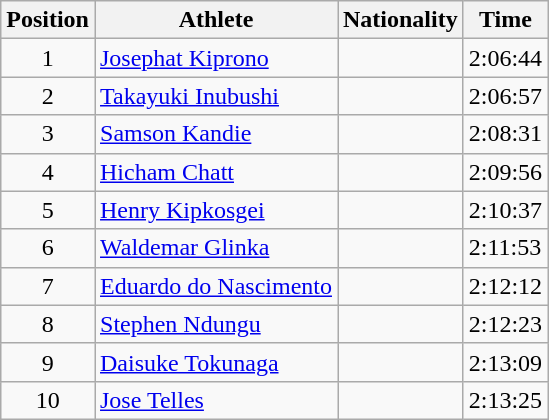<table class="wikitable sortable">
<tr>
<th>Position</th>
<th>Athlete</th>
<th>Nationality</th>
<th>Time</th>
</tr>
<tr>
<td style="text-align:center">1</td>
<td><a href='#'>Josephat Kiprono</a></td>
<td></td>
<td>2:06:44</td>
</tr>
<tr>
<td style="text-align:center">2</td>
<td><a href='#'>Takayuki Inubushi</a></td>
<td></td>
<td>2:06:57</td>
</tr>
<tr>
<td style="text-align:center">3</td>
<td><a href='#'>Samson Kandie</a></td>
<td></td>
<td>2:08:31</td>
</tr>
<tr>
<td style="text-align:center">4</td>
<td><a href='#'>Hicham Chatt</a></td>
<td></td>
<td>2:09:56</td>
</tr>
<tr>
<td style="text-align:center">5</td>
<td><a href='#'>Henry Kipkosgei</a></td>
<td></td>
<td>2:10:37</td>
</tr>
<tr>
<td style="text-align:center">6</td>
<td><a href='#'>Waldemar Glinka</a></td>
<td></td>
<td>2:11:53</td>
</tr>
<tr>
<td style="text-align:center">7</td>
<td><a href='#'>Eduardo do Nascimento</a></td>
<td></td>
<td>2:12:12</td>
</tr>
<tr>
<td style="text-align:center">8</td>
<td><a href='#'>Stephen Ndungu</a></td>
<td></td>
<td>2:12:23</td>
</tr>
<tr>
<td style="text-align:center">9</td>
<td><a href='#'>Daisuke Tokunaga</a></td>
<td></td>
<td>2:13:09</td>
</tr>
<tr>
<td style="text-align:center">10</td>
<td><a href='#'>Jose Telles</a></td>
<td></td>
<td>2:13:25</td>
</tr>
</table>
